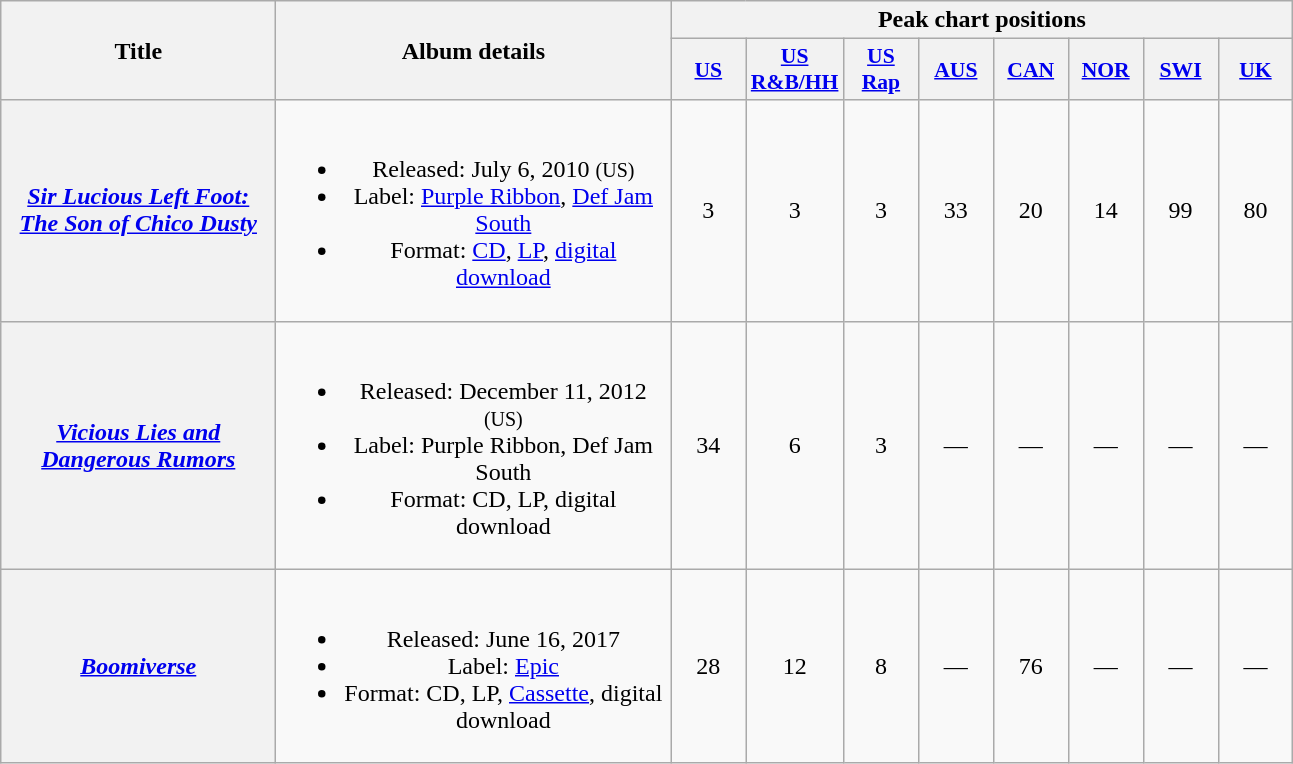<table class="wikitable plainrowheaders" style="text-align:center;">
<tr>
<th scope="col" rowspan="2" style="width:11em;">Title</th>
<th scope="col" rowspan="2" style="width:16em;">Album details</th>
<th scope="col" colspan="8">Peak chart positions</th>
</tr>
<tr>
<th scope="col" style="width:3em;font-size:90%;"><a href='#'>US</a><br></th>
<th scope="col" style="width:3em;font-size:90%;"><a href='#'>US<br>R&B/HH</a><br></th>
<th scope="col" style="width:3em;font-size:90%;"><a href='#'>US<br>Rap</a><br></th>
<th scope="col" style="width:3em;font-size:90%;"><a href='#'>AUS</a><br></th>
<th scope="col" style="width:3em;font-size:90%;"><a href='#'>CAN</a><br></th>
<th scope="col" style="width:3em;font-size:90%;"><a href='#'>NOR</a><br></th>
<th scope="col" style="width:3em;font-size:90%;"><a href='#'>SWI</a><br></th>
<th scope="col" style="width:3em;font-size:90%;"><a href='#'>UK</a><br></th>
</tr>
<tr>
<th scope="row"><em><a href='#'>Sir Lucious Left Foot: The Son of Chico Dusty</a></em></th>
<td><br><ul><li>Released: July 6, 2010 <small>(US)</small></li><li>Label: <a href='#'>Purple Ribbon</a>, <a href='#'>Def Jam South</a></li><li>Format: <a href='#'>CD</a>, <a href='#'>LP</a>, <a href='#'>digital download</a></li></ul></td>
<td>3</td>
<td>3</td>
<td>3</td>
<td>33</td>
<td>20</td>
<td>14</td>
<td>99</td>
<td>80</td>
</tr>
<tr>
<th scope="row"><em><a href='#'>Vicious Lies and Dangerous Rumors</a></em></th>
<td><br><ul><li>Released: December 11, 2012 <small>(US)</small></li><li>Label: Purple Ribbon, Def Jam South</li><li>Format: CD, LP, digital download</li></ul></td>
<td>34</td>
<td>6</td>
<td>3</td>
<td>—</td>
<td>—</td>
<td>—</td>
<td>—</td>
<td>—</td>
</tr>
<tr>
<th scope="row"><em><a href='#'>Boomiverse</a></em></th>
<td><br><ul><li>Released: June 16, 2017</li><li>Label: <a href='#'>Epic</a></li><li>Format: CD, LP, <a href='#'>Cassette</a>, digital download</li></ul></td>
<td>28</td>
<td>12</td>
<td>8</td>
<td>—</td>
<td>76</td>
<td>—</td>
<td>—</td>
<td>—</td>
</tr>
</table>
